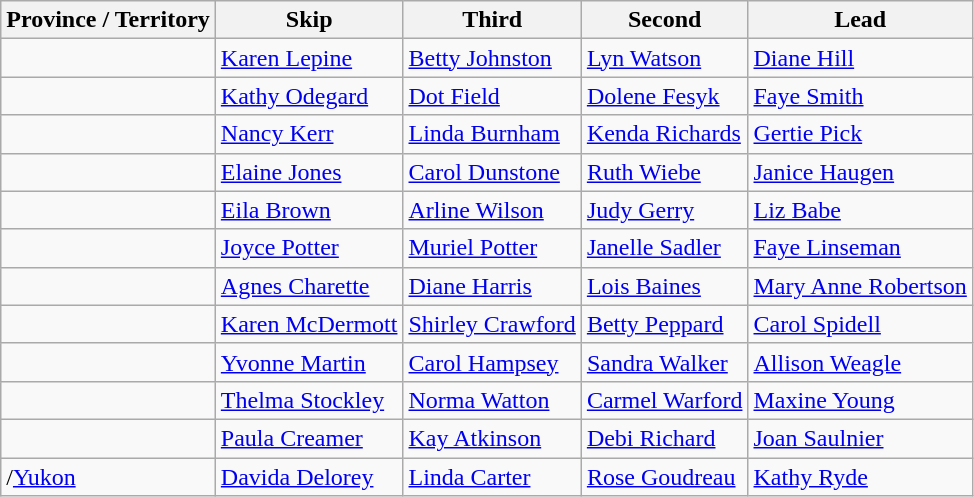<table class="wikitable">
<tr>
<th>Province / Territory</th>
<th>Skip</th>
<th>Third</th>
<th>Second</th>
<th>Lead</th>
</tr>
<tr>
<td></td>
<td><a href='#'>Karen Lepine</a></td>
<td><a href='#'>Betty Johnston</a></td>
<td><a href='#'>Lyn Watson</a></td>
<td><a href='#'>Diane Hill</a></td>
</tr>
<tr>
<td></td>
<td><a href='#'>Kathy Odegard</a></td>
<td><a href='#'>Dot Field</a></td>
<td><a href='#'>Dolene Fesyk</a></td>
<td><a href='#'>Faye Smith</a></td>
</tr>
<tr>
<td></td>
<td><a href='#'>Nancy Kerr</a></td>
<td><a href='#'>Linda Burnham</a></td>
<td><a href='#'>Kenda Richards</a></td>
<td><a href='#'>Gertie Pick</a></td>
</tr>
<tr>
<td></td>
<td><a href='#'>Elaine Jones</a></td>
<td><a href='#'>Carol Dunstone</a></td>
<td><a href='#'>Ruth Wiebe</a></td>
<td><a href='#'>Janice Haugen</a></td>
</tr>
<tr>
<td></td>
<td><a href='#'>Eila Brown</a></td>
<td><a href='#'>Arline Wilson</a></td>
<td><a href='#'>Judy Gerry</a></td>
<td><a href='#'>Liz Babe</a></td>
</tr>
<tr>
<td></td>
<td><a href='#'>Joyce Potter</a></td>
<td><a href='#'>Muriel Potter</a></td>
<td><a href='#'>Janelle Sadler</a></td>
<td><a href='#'>Faye Linseman</a></td>
</tr>
<tr>
<td></td>
<td><a href='#'>Agnes Charette</a></td>
<td><a href='#'>Diane Harris</a></td>
<td><a href='#'>Lois Baines</a></td>
<td><a href='#'>Mary Anne Robertson</a></td>
</tr>
<tr>
<td></td>
<td><a href='#'>Karen McDermott</a></td>
<td><a href='#'>Shirley Crawford</a></td>
<td><a href='#'>Betty Peppard</a></td>
<td><a href='#'>Carol Spidell</a></td>
</tr>
<tr>
<td></td>
<td><a href='#'>Yvonne Martin</a></td>
<td><a href='#'>Carol Hampsey</a></td>
<td><a href='#'>Sandra Walker</a></td>
<td><a href='#'>Allison Weagle</a></td>
</tr>
<tr>
<td></td>
<td><a href='#'>Thelma Stockley</a></td>
<td><a href='#'>Norma Watton</a></td>
<td><a href='#'>Carmel Warford</a></td>
<td><a href='#'>Maxine Young</a></td>
</tr>
<tr>
<td></td>
<td><a href='#'>Paula Creamer</a></td>
<td><a href='#'>Kay Atkinson</a></td>
<td><a href='#'>Debi Richard</a></td>
<td><a href='#'>Joan Saulnier</a></td>
</tr>
<tr>
<td>/<a href='#'>Yukon</a></td>
<td><a href='#'>Davida Delorey</a></td>
<td><a href='#'>Linda Carter</a></td>
<td><a href='#'>Rose Goudreau</a></td>
<td><a href='#'>Kathy Ryde</a></td>
</tr>
</table>
